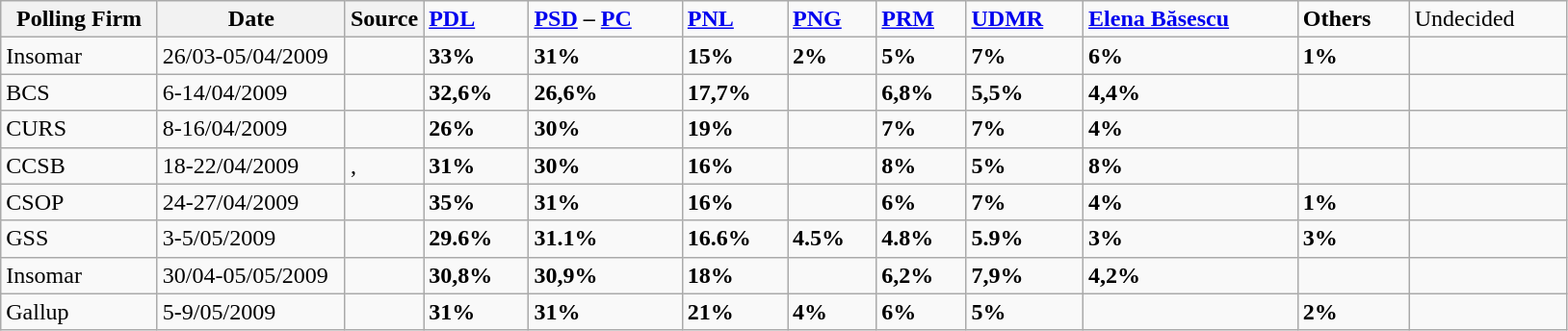<table class="wikitable">
<tr>
<th width=10%>Polling Firm</th>
<th width=12%>Date</th>
<th width=5%>Source</th>
<td><strong><a href='#'>PDL</a></strong></td>
<td><strong><a href='#'>PSD</a> – <a href='#'>PC</a></strong></td>
<td><strong><a href='#'>PNL</a></strong></td>
<td><strong><a href='#'>PNG</a></strong></td>
<td><strong><a href='#'>PRM</a></strong></td>
<td><strong><a href='#'>UDMR</a></strong></td>
<td><strong><a href='#'>Elena Băsescu</a></strong></td>
<td><strong>Others</strong></td>
<td>Undecided</td>
</tr>
<tr>
<td>Insomar</td>
<td>26/03-05/04/2009</td>
<td></td>
<td><strong>33%</strong></td>
<td><strong>31%</strong></td>
<td><strong>15%</strong></td>
<td><strong>2%</strong></td>
<td><strong>5%</strong></td>
<td><strong>7%</strong></td>
<td><strong>6%</strong></td>
<td><strong>1%</strong></td>
<td></td>
</tr>
<tr>
<td>BCS</td>
<td>6-14/04/2009</td>
<td></td>
<td><strong>32,6%</strong></td>
<td><strong>26,6%</strong></td>
<td><strong>17,7%</strong></td>
<td></td>
<td><strong>6,8%</strong></td>
<td><strong>5,5%</strong></td>
<td><strong>4,4%</strong></td>
<td></td>
<td></td>
</tr>
<tr>
<td>CURS</td>
<td>8-16/04/2009</td>
<td></td>
<td><strong>26%</strong></td>
<td><strong>30%</strong></td>
<td><strong>19%</strong></td>
<td></td>
<td><strong>7%</strong></td>
<td><strong>7%</strong></td>
<td><strong>4%</strong></td>
<td></td>
<td></td>
</tr>
<tr>
<td>CCSB</td>
<td>18-22/04/2009</td>
<td>, </td>
<td><strong>31%</strong></td>
<td><strong>30%</strong></td>
<td><strong>16%</strong></td>
<td></td>
<td><strong>8%</strong></td>
<td><strong>5%</strong></td>
<td><strong>8%</strong></td>
<td></td>
<td></td>
</tr>
<tr>
<td>CSOP</td>
<td>24-27/04/2009</td>
<td></td>
<td><strong>35%</strong></td>
<td><strong>31%</strong></td>
<td><strong>16%</strong></td>
<td></td>
<td><strong>6%</strong></td>
<td><strong>7%</strong></td>
<td><strong>4%</strong></td>
<td><strong>1%</strong></td>
<td></td>
</tr>
<tr>
<td>GSS</td>
<td>3-5/05/2009</td>
<td></td>
<td><strong>29.6%</strong></td>
<td><strong>31.1%</strong></td>
<td><strong>16.6%</strong></td>
<td><strong>4.5%</strong></td>
<td><strong>4.8%</strong></td>
<td><strong>5.9%</strong></td>
<td><strong>3%</strong></td>
<td><strong>3%</strong></td>
<td></td>
</tr>
<tr>
<td>Insomar</td>
<td>30/04-05/05/2009</td>
<td></td>
<td><strong>30,8%</strong></td>
<td><strong>30,9%</strong></td>
<td><strong>18%</strong></td>
<td></td>
<td><strong>6,2%</strong></td>
<td><strong>7,9%</strong></td>
<td><strong>4,2%</strong></td>
<td></td>
<td></td>
</tr>
<tr>
<td>Gallup</td>
<td>5-9/05/2009</td>
<td></td>
<td><strong>31%</strong></td>
<td><strong>31%</strong></td>
<td><strong>21%</strong></td>
<td><strong>4%</strong></td>
<td><strong>6%</strong></td>
<td><strong>5%</strong></td>
<td></td>
<td><strong>2%</strong></td>
<td></td>
</tr>
</table>
